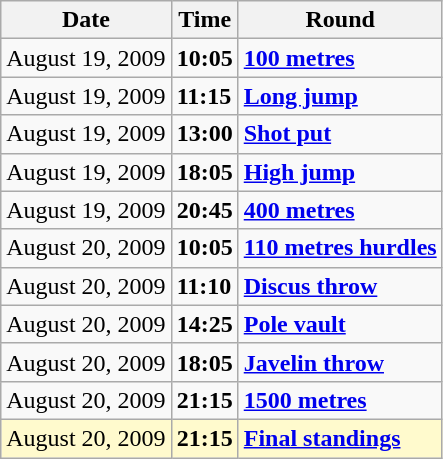<table class="wikitable">
<tr>
<th>Date</th>
<th>Time</th>
<th>Round</th>
</tr>
<tr>
<td>August 19, 2009</td>
<td><strong>10:05</strong></td>
<td><strong><a href='#'>100 metres</a></strong></td>
</tr>
<tr>
<td>August 19, 2009</td>
<td><strong>11:15</strong></td>
<td><strong><a href='#'>Long jump</a></strong></td>
</tr>
<tr>
<td>August 19, 2009</td>
<td><strong>13:00</strong></td>
<td><strong><a href='#'>Shot put</a></strong></td>
</tr>
<tr>
<td>August 19, 2009</td>
<td><strong>18:05</strong></td>
<td><strong><a href='#'>High jump</a></strong></td>
</tr>
<tr>
<td>August 19, 2009</td>
<td><strong>20:45</strong></td>
<td><strong><a href='#'>400 metres</a></strong></td>
</tr>
<tr>
<td>August 20, 2009</td>
<td><strong>10:05</strong></td>
<td><strong><a href='#'>110 metres hurdles</a></strong></td>
</tr>
<tr>
<td>August 20, 2009</td>
<td><strong>11:10</strong></td>
<td><strong><a href='#'>Discus throw</a></strong></td>
</tr>
<tr>
<td>August 20, 2009</td>
<td><strong>14:25</strong></td>
<td><strong><a href='#'>Pole vault</a></strong></td>
</tr>
<tr>
<td>August 20, 2009</td>
<td><strong>18:05</strong></td>
<td><strong><a href='#'>Javelin throw</a></strong></td>
</tr>
<tr>
<td>August 20, 2009</td>
<td><strong>21:15</strong></td>
<td><strong><a href='#'>1500 metres</a></strong></td>
</tr>
<tr style=background:lemonchiffon>
<td>August 20, 2009</td>
<td><strong>21:15</strong></td>
<td><strong><a href='#'>Final standings</a></strong></td>
</tr>
</table>
